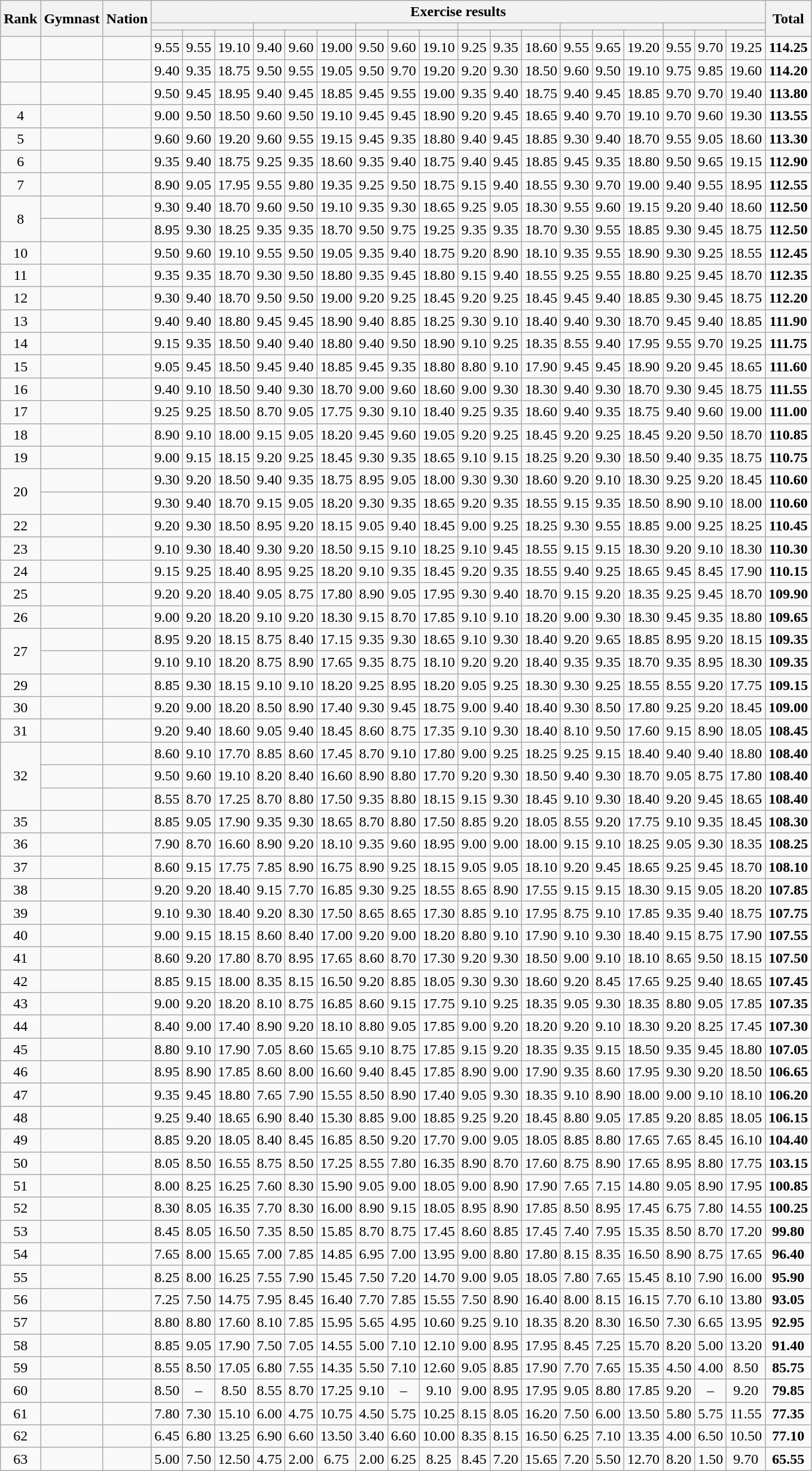<table class="wikitable sortable" style="text-align:center">
<tr>
<th rowspan=3>Rank</th>
<th rowspan=3>Gymnast</th>
<th rowspan=3>Nation</th>
<th colspan=18>Exercise results</th>
<th rowspan=3>Total</th>
</tr>
<tr>
<th colspan=3></th>
<th colspan=3></th>
<th colspan=3></th>
<th colspan=3></th>
<th colspan=3></th>
<th colspan=3></th>
</tr>
<tr>
<th></th>
<th></th>
<th></th>
<th></th>
<th></th>
<th></th>
<th></th>
<th></th>
<th></th>
<th></th>
<th></th>
<th></th>
<th></th>
<th></th>
<th></th>
<th></th>
<th></th>
<th></th>
</tr>
<tr>
<td></td>
<td align=left></td>
<td align=left></td>
<td>9.55</td>
<td>9.55</td>
<td>19.10</td>
<td>9.40</td>
<td>9.60</td>
<td>19.00</td>
<td>9.50</td>
<td>9.60</td>
<td>19.10</td>
<td>9.25</td>
<td>9.35</td>
<td>18.60</td>
<td>9.55</td>
<td>9.65</td>
<td>19.20</td>
<td>9.55</td>
<td>9.70</td>
<td>19.25</td>
<td><strong>114.25</strong></td>
</tr>
<tr>
<td></td>
<td align=left></td>
<td align=left></td>
<td>9.40</td>
<td>9.35</td>
<td>18.75</td>
<td>9.50</td>
<td>9.55</td>
<td>19.05</td>
<td>9.50</td>
<td>9.70</td>
<td>19.20</td>
<td>9.20</td>
<td>9.30</td>
<td>18.50</td>
<td>9.60</td>
<td>9.50</td>
<td>19.10</td>
<td>9.75</td>
<td>9.85</td>
<td>19.60</td>
<td><strong>114.20</strong></td>
</tr>
<tr>
<td></td>
<td align=left></td>
<td align=left></td>
<td>9.50</td>
<td>9.45</td>
<td>18.95</td>
<td>9.40</td>
<td>9.45</td>
<td>18.85</td>
<td>9.45</td>
<td>9.55</td>
<td>19.00</td>
<td>9.35</td>
<td>9.40</td>
<td>18.75</td>
<td>9.40</td>
<td>9.45</td>
<td>18.85</td>
<td>9.70</td>
<td>9.70</td>
<td>19.40</td>
<td><strong>113.80</strong></td>
</tr>
<tr>
<td>4</td>
<td align=left></td>
<td align=left></td>
<td>9.00</td>
<td>9.50</td>
<td>18.50</td>
<td>9.60</td>
<td>9.50</td>
<td>19.10</td>
<td>9.45</td>
<td>9.45</td>
<td>18.90</td>
<td>9.20</td>
<td>9.45</td>
<td>18.65</td>
<td>9.40</td>
<td>9.70</td>
<td>19.10</td>
<td>9.70</td>
<td>9.60</td>
<td>19.30</td>
<td><strong>113.55</strong></td>
</tr>
<tr>
<td>5</td>
<td align=left></td>
<td align=left></td>
<td>9.60</td>
<td>9.60</td>
<td>19.20</td>
<td>9.60</td>
<td>9.55</td>
<td>19.15</td>
<td>9.45</td>
<td>9.35</td>
<td>18.80</td>
<td>9.40</td>
<td>9.45</td>
<td>18.85</td>
<td>9.30</td>
<td>9.40</td>
<td>18.70</td>
<td>9.55</td>
<td>9.05</td>
<td>18.60</td>
<td><strong>113.30</strong></td>
</tr>
<tr>
<td>6</td>
<td align=left></td>
<td align=left></td>
<td>9.35</td>
<td>9.40</td>
<td>18.75</td>
<td>9.25</td>
<td>9.35</td>
<td>18.60</td>
<td>9.35</td>
<td>9.40</td>
<td>18.75</td>
<td>9.40</td>
<td>9.45</td>
<td>18.85</td>
<td>9.45</td>
<td>9.35</td>
<td>18.80</td>
<td>9.50</td>
<td>9.65</td>
<td>19.15</td>
<td><strong>112.90</strong></td>
</tr>
<tr>
<td>7</td>
<td align=left></td>
<td align=left></td>
<td>8.90</td>
<td>9.05</td>
<td>17.95</td>
<td>9.55</td>
<td>9.80</td>
<td>19.35</td>
<td>9.25</td>
<td>9.50</td>
<td>18.75</td>
<td>9.15</td>
<td>9.40</td>
<td>18.55</td>
<td>9.30</td>
<td>9.70</td>
<td>19.00</td>
<td>9.40</td>
<td>9.55</td>
<td>18.95</td>
<td><strong>112.55</strong></td>
</tr>
<tr>
<td rowspan=2>8</td>
<td align=left></td>
<td align=left></td>
<td>9.30</td>
<td>9.40</td>
<td>18.70</td>
<td>9.60</td>
<td>9.50</td>
<td>19.10</td>
<td>9.35</td>
<td>9.30</td>
<td>18.65</td>
<td>9.25</td>
<td>9.05</td>
<td>18.30</td>
<td>9.55</td>
<td>9.60</td>
<td>19.15</td>
<td>9.20</td>
<td>9.40</td>
<td>18.60</td>
<td><strong>112.50</strong></td>
</tr>
<tr>
<td align=left></td>
<td align=left></td>
<td>8.95</td>
<td>9.30</td>
<td>18.25</td>
<td>9.35</td>
<td>9.35</td>
<td>18.70</td>
<td>9.50</td>
<td>9.75</td>
<td>19.25</td>
<td>9.35</td>
<td>9.35</td>
<td>18.70</td>
<td>9.30</td>
<td>9.55</td>
<td>18.85</td>
<td>9.30</td>
<td>9.45</td>
<td>18.75</td>
<td><strong>112.50</strong></td>
</tr>
<tr>
<td>10</td>
<td align=left></td>
<td align=left></td>
<td>9.50</td>
<td>9.60</td>
<td>19.10</td>
<td>9.55</td>
<td>9.50</td>
<td>19.05</td>
<td>9.35</td>
<td>9.40</td>
<td>18.75</td>
<td>9.20</td>
<td>8.90</td>
<td>18.10</td>
<td>9.35</td>
<td>9.55</td>
<td>18.90</td>
<td>9.30</td>
<td>9.25</td>
<td>18.55</td>
<td><strong>112.45</strong></td>
</tr>
<tr>
<td>11</td>
<td align=left></td>
<td align=left></td>
<td>9.35</td>
<td>9.35</td>
<td>18.70</td>
<td>9.30</td>
<td>9.50</td>
<td>18.80</td>
<td>9.35</td>
<td>9.45</td>
<td>18.80</td>
<td>9.15</td>
<td>9.40</td>
<td>18.55</td>
<td>9.25</td>
<td>9.55</td>
<td>18.80</td>
<td>9.25</td>
<td>9.45</td>
<td>18.70</td>
<td><strong>112.35</strong></td>
</tr>
<tr>
<td>12</td>
<td align=left></td>
<td align=left></td>
<td>9.30</td>
<td>9.40</td>
<td>18.70</td>
<td>9.50</td>
<td>9.50</td>
<td>19.00</td>
<td>9.20</td>
<td>9.25</td>
<td>18.45</td>
<td>9.20</td>
<td>9.25</td>
<td>18.45</td>
<td>9.45</td>
<td>9.40</td>
<td>18.85</td>
<td>9.30</td>
<td>9.45</td>
<td>18.75</td>
<td><strong>112.20</strong></td>
</tr>
<tr>
<td>13</td>
<td align=left></td>
<td align=left></td>
<td>9.40</td>
<td>9.40</td>
<td>18.80</td>
<td>9.45</td>
<td>9.45</td>
<td>18.90</td>
<td>9.40</td>
<td>8.85</td>
<td>18.25</td>
<td>9.30</td>
<td>9.10</td>
<td>18.40</td>
<td>9.40</td>
<td>9.30</td>
<td>18.70</td>
<td>9.45</td>
<td>9.40</td>
<td>18.85</td>
<td><strong>111.90</strong></td>
</tr>
<tr>
<td>14</td>
<td align=left></td>
<td align=left></td>
<td>9.15</td>
<td>9.35</td>
<td>18.50</td>
<td>9.40</td>
<td>9.40</td>
<td>18.80</td>
<td>9.40</td>
<td>9.50</td>
<td>18.90</td>
<td>9.10</td>
<td>9.25</td>
<td>18.35</td>
<td>8.55</td>
<td>9.40</td>
<td>17.95</td>
<td>9.55</td>
<td>9.70</td>
<td>19.25</td>
<td><strong>111.75</strong></td>
</tr>
<tr>
<td>15</td>
<td align=left></td>
<td align=left></td>
<td>9.05</td>
<td>9.45</td>
<td>18.50</td>
<td>9.45</td>
<td>9.40</td>
<td>18.85</td>
<td>9.45</td>
<td>9.35</td>
<td>18.80</td>
<td>8.80</td>
<td>9.10</td>
<td>17.90</td>
<td>9.45</td>
<td>9.45</td>
<td>18.90</td>
<td>9.20</td>
<td>9.45</td>
<td>18.65</td>
<td><strong>111.60</strong></td>
</tr>
<tr>
<td>16</td>
<td align=left></td>
<td align=left></td>
<td>9.40</td>
<td>9.10</td>
<td>18.50</td>
<td>9.40</td>
<td>9.30</td>
<td>18.70</td>
<td>9.00</td>
<td>9.60</td>
<td>18.60</td>
<td>9.00</td>
<td>9.30</td>
<td>18.30</td>
<td>9.40</td>
<td>9.30</td>
<td>18.70</td>
<td>9.30</td>
<td>9.45</td>
<td>18.75</td>
<td><strong>111.55</strong></td>
</tr>
<tr>
<td>17</td>
<td align=left></td>
<td align=left></td>
<td>9.25</td>
<td>9.25</td>
<td>18.50</td>
<td>8.70</td>
<td>9.05</td>
<td>17.75</td>
<td>9.30</td>
<td>9.10</td>
<td>18.40</td>
<td>9.25</td>
<td>9.35</td>
<td>18.60</td>
<td>9.40</td>
<td>9.35</td>
<td>18.75</td>
<td>9.40</td>
<td>9.60</td>
<td>19.00</td>
<td><strong>111.00</strong></td>
</tr>
<tr>
<td>18</td>
<td align=left></td>
<td align=left></td>
<td>8.90</td>
<td>9.10</td>
<td>18.00</td>
<td>9.15</td>
<td>9.05</td>
<td>18.20</td>
<td>9.45</td>
<td>9.60</td>
<td>19.05</td>
<td>9.20</td>
<td>9.25</td>
<td>18.45</td>
<td>9.20</td>
<td>9.25</td>
<td>18.45</td>
<td>9.20</td>
<td>9.50</td>
<td>18.70</td>
<td><strong>110.85</strong></td>
</tr>
<tr>
<td>19</td>
<td align=left></td>
<td align=left></td>
<td>9.00</td>
<td>9.15</td>
<td>18.15</td>
<td>9.20</td>
<td>9.25</td>
<td>18.45</td>
<td>9.30</td>
<td>9.35</td>
<td>18.65</td>
<td>9.10</td>
<td>9.15</td>
<td>18.25</td>
<td>9.20</td>
<td>9.30</td>
<td>18.50</td>
<td>9.40</td>
<td>9.35</td>
<td>18.75</td>
<td><strong>110.75</strong></td>
</tr>
<tr>
<td rowspan=2>20</td>
<td align=left></td>
<td align=left></td>
<td>9.30</td>
<td>9.20</td>
<td>18.50</td>
<td>9.40</td>
<td>9.35</td>
<td>18.75</td>
<td>8.95</td>
<td>9.05</td>
<td>18.00</td>
<td>9.30</td>
<td>9.30</td>
<td>18.60</td>
<td>9.20</td>
<td>9.10</td>
<td>18.30</td>
<td>9.25</td>
<td>9.20</td>
<td>18.45</td>
<td><strong>110.60</strong></td>
</tr>
<tr>
<td align=left></td>
<td align=left></td>
<td>9.30</td>
<td>9.40</td>
<td>18.70</td>
<td>9.15</td>
<td>9.05</td>
<td>18.20</td>
<td>9.30</td>
<td>9.35</td>
<td>18.65</td>
<td>9.20</td>
<td>9.35</td>
<td>18.55</td>
<td>9.15</td>
<td>9.35</td>
<td>18.50</td>
<td>8.90</td>
<td>9.10</td>
<td>18.00</td>
<td><strong>110.60</strong></td>
</tr>
<tr>
<td>22</td>
<td align=left></td>
<td align=left></td>
<td>9.20</td>
<td>9.30</td>
<td>18.50</td>
<td>8.95</td>
<td>9.20</td>
<td>18.15</td>
<td>9.05</td>
<td>9.40</td>
<td>18.45</td>
<td>9.00</td>
<td>9.25</td>
<td>18.25</td>
<td>9.30</td>
<td>9.55</td>
<td>18.85</td>
<td>9.00</td>
<td>9.25</td>
<td>18.25</td>
<td><strong>110.45</strong></td>
</tr>
<tr>
<td>23</td>
<td align=left></td>
<td align=left></td>
<td>9.10</td>
<td>9.30</td>
<td>18.40</td>
<td>9.30</td>
<td>9.20</td>
<td>18.50</td>
<td>9.15</td>
<td>9.10</td>
<td>18.25</td>
<td>9.10</td>
<td>9.45</td>
<td>18.55</td>
<td>9.15</td>
<td>9.15</td>
<td>18.30</td>
<td>9.20</td>
<td>9.10</td>
<td>18.30</td>
<td><strong>110.30</strong></td>
</tr>
<tr>
<td>24</td>
<td align=left></td>
<td align=left></td>
<td>9.15</td>
<td>9.25</td>
<td>18.40</td>
<td>8.95</td>
<td>9.25</td>
<td>18.20</td>
<td>9.10</td>
<td>9.35</td>
<td>18.45</td>
<td>9.20</td>
<td>9.35</td>
<td>18.55</td>
<td>9.40</td>
<td>9.25</td>
<td>18.65</td>
<td>9.45</td>
<td>8.45</td>
<td>17.90</td>
<td><strong>110.15</strong></td>
</tr>
<tr>
<td>25</td>
<td align=left></td>
<td align=left></td>
<td>9.20</td>
<td>9.20</td>
<td>18.40</td>
<td>9.05</td>
<td>8.75</td>
<td>17.80</td>
<td>8.90</td>
<td>9.05</td>
<td>17.95</td>
<td>9.30</td>
<td>9.40</td>
<td>18.70</td>
<td>9.15</td>
<td>9.20</td>
<td>18.35</td>
<td>9.25</td>
<td>9.45</td>
<td>18.70</td>
<td><strong>109.90</strong></td>
</tr>
<tr>
<td>26</td>
<td align=left></td>
<td align=left></td>
<td>9.00</td>
<td>9.20</td>
<td>18.20</td>
<td>9.10</td>
<td>9.20</td>
<td>18.30</td>
<td>9.15</td>
<td>8.70</td>
<td>17.85</td>
<td>9.10</td>
<td>9.10</td>
<td>18.20</td>
<td>9.00</td>
<td>9.30</td>
<td>18.30</td>
<td>9.45</td>
<td>9.35</td>
<td>18.80</td>
<td><strong>109.65</strong></td>
</tr>
<tr>
<td rowspan=2>27</td>
<td align=left></td>
<td align=left></td>
<td>8.95</td>
<td>9.20</td>
<td>18.15</td>
<td>8.75</td>
<td>8.40</td>
<td>17.15</td>
<td>9.35</td>
<td>9.30</td>
<td>18.65</td>
<td>9.10</td>
<td>9.30</td>
<td>18.40</td>
<td>9.20</td>
<td>9.65</td>
<td>18.85</td>
<td>8.95</td>
<td>9.20</td>
<td>18.15</td>
<td><strong>109.35</strong></td>
</tr>
<tr>
<td align=left></td>
<td align=left></td>
<td>9.10</td>
<td>9.10</td>
<td>18.20</td>
<td>8.75</td>
<td>8.90</td>
<td>17.65</td>
<td>9.35</td>
<td>8.75</td>
<td>18.10</td>
<td>9.20</td>
<td>9.20</td>
<td>18.40</td>
<td>9.35</td>
<td>9.35</td>
<td>18.70</td>
<td>9.35</td>
<td>8.95</td>
<td>18.30</td>
<td><strong>109.35</strong></td>
</tr>
<tr>
<td>29</td>
<td align=left></td>
<td align=left></td>
<td>8.85</td>
<td>9.30</td>
<td>18.15</td>
<td>9.10</td>
<td>9.10</td>
<td>18.20</td>
<td>9.25</td>
<td>8.95</td>
<td>18.20</td>
<td>9.05</td>
<td>9.25</td>
<td>18.30</td>
<td>9.30</td>
<td>9.25</td>
<td>18.55</td>
<td>8.55</td>
<td>9.20</td>
<td>17.75</td>
<td><strong>109.15</strong></td>
</tr>
<tr>
<td>30</td>
<td align=left></td>
<td align=left></td>
<td>9.20</td>
<td>9.00</td>
<td>18.20</td>
<td>8.50</td>
<td>8.90</td>
<td>17.40</td>
<td>9.30</td>
<td>9.45</td>
<td>18.75</td>
<td>9.00</td>
<td>9.40</td>
<td>18.40</td>
<td>9.30</td>
<td>8.50</td>
<td>17.80</td>
<td>9.25</td>
<td>9.20</td>
<td>18.45</td>
<td><strong>109.00</strong></td>
</tr>
<tr>
<td>31</td>
<td align=left></td>
<td align=left></td>
<td>9.20</td>
<td>9.40</td>
<td>18.60</td>
<td>9.05</td>
<td>9.40</td>
<td>18.45</td>
<td>8.60</td>
<td>8.75</td>
<td>17.35</td>
<td>9.10</td>
<td>9.30</td>
<td>18.40</td>
<td>8.10</td>
<td>9.50</td>
<td>17.60</td>
<td>9.15</td>
<td>8.90</td>
<td>18.05</td>
<td><strong>108.45</strong></td>
</tr>
<tr>
<td rowspan=3>32</td>
<td align=left></td>
<td align=left></td>
<td>8.60</td>
<td>9.10</td>
<td>17.70</td>
<td>8.85</td>
<td>8.60</td>
<td>17.45</td>
<td>8.70</td>
<td>9.10</td>
<td>17.80</td>
<td>9.00</td>
<td>9.25</td>
<td>18.25</td>
<td>9.25</td>
<td>9.15</td>
<td>18.40</td>
<td>9.40</td>
<td>9.40</td>
<td>18.80</td>
<td><strong>108.40</strong></td>
</tr>
<tr>
<td align=left></td>
<td align=left></td>
<td>9.50</td>
<td>9.60</td>
<td>19.10</td>
<td>8.20</td>
<td>8.40</td>
<td>16.60</td>
<td>8.90</td>
<td>8.80</td>
<td>17.70</td>
<td>9.20</td>
<td>9.30</td>
<td>18.50</td>
<td>9.40</td>
<td>9.30</td>
<td>18.70</td>
<td>9.05</td>
<td>8.75</td>
<td>17.80</td>
<td><strong>108.40</strong></td>
</tr>
<tr>
<td align=left></td>
<td align=left></td>
<td>8.55</td>
<td>8.70</td>
<td>17.25</td>
<td>8.70</td>
<td>8.80</td>
<td>17.50</td>
<td>9.35</td>
<td>8.80</td>
<td>18.15</td>
<td>9.15</td>
<td>9.30</td>
<td>18.45</td>
<td>9.10</td>
<td>9.30</td>
<td>18.40</td>
<td>9.20</td>
<td>9.45</td>
<td>18.65</td>
<td><strong>108.40</strong></td>
</tr>
<tr>
<td>35</td>
<td align=left></td>
<td align=left></td>
<td>8.85</td>
<td>9.05</td>
<td>17.90</td>
<td>9.35</td>
<td>9.30</td>
<td>18.65</td>
<td>8.70</td>
<td>8.80</td>
<td>17.50</td>
<td>8.85</td>
<td>9.20</td>
<td>18.05</td>
<td>8.55</td>
<td>9.20</td>
<td>17.75</td>
<td>9.10</td>
<td>9.35</td>
<td>18.45</td>
<td><strong>108.30</strong></td>
</tr>
<tr>
<td>36</td>
<td align=left></td>
<td align=left></td>
<td>7.90</td>
<td>8.70</td>
<td>16.60</td>
<td>8.90</td>
<td>9.20</td>
<td>18.10</td>
<td>9.35</td>
<td>9.60</td>
<td>18.95</td>
<td>9.00</td>
<td>9.00</td>
<td>18.00</td>
<td>9.15</td>
<td>9.10</td>
<td>18.25</td>
<td>9.05</td>
<td>9.30</td>
<td>18.35</td>
<td><strong>108.25</strong></td>
</tr>
<tr>
<td>37</td>
<td align=left></td>
<td align=left></td>
<td>8.60</td>
<td>9.15</td>
<td>17.75</td>
<td>7.85</td>
<td>8.90</td>
<td>16.75</td>
<td>8.90</td>
<td>9.25</td>
<td>18.15</td>
<td>9.05</td>
<td>9.05</td>
<td>18.10</td>
<td>9.20</td>
<td>9.45</td>
<td>18.65</td>
<td>9.25</td>
<td>9.45</td>
<td>18.70</td>
<td><strong>108.10</strong></td>
</tr>
<tr>
<td>38</td>
<td align=left></td>
<td align=left></td>
<td>9.20</td>
<td>9.20</td>
<td>18.40</td>
<td>9.15</td>
<td>7.70</td>
<td>16.85</td>
<td>9.30</td>
<td>9.25</td>
<td>18.55</td>
<td>8.65</td>
<td>8.90</td>
<td>17.55</td>
<td>9.15</td>
<td>9.15</td>
<td>18.30</td>
<td>9.15</td>
<td>9.05</td>
<td>18.20</td>
<td><strong>107.85</strong></td>
</tr>
<tr>
<td>39</td>
<td align=left></td>
<td align=left></td>
<td>9.10</td>
<td>9.30</td>
<td>18.40</td>
<td>9.20</td>
<td>8.30</td>
<td>17.50</td>
<td>8.65</td>
<td>8.65</td>
<td>17.30</td>
<td>8.85</td>
<td>9.10</td>
<td>17.95</td>
<td>8.75</td>
<td>9.10</td>
<td>17.85</td>
<td>9.35</td>
<td>9.40</td>
<td>18.75</td>
<td><strong>107.75</strong></td>
</tr>
<tr>
<td>40</td>
<td align=left></td>
<td align=left></td>
<td>9.00</td>
<td>9.15</td>
<td>18.15</td>
<td>8.60</td>
<td>8.40</td>
<td>17.00</td>
<td>9.20</td>
<td>9.00</td>
<td>18.20</td>
<td>8.80</td>
<td>9.10</td>
<td>17.90</td>
<td>9.10</td>
<td>9.30</td>
<td>18.40</td>
<td>9.15</td>
<td>8.75</td>
<td>17.90</td>
<td><strong>107.55</strong></td>
</tr>
<tr>
<td>41</td>
<td align=left></td>
<td align=left></td>
<td>8.60</td>
<td>9.20</td>
<td>17.80</td>
<td>8.70</td>
<td>8.95</td>
<td>17.65</td>
<td>8.60</td>
<td>8.70</td>
<td>17.30</td>
<td>9.20</td>
<td>9.30</td>
<td>18.50</td>
<td>9.00</td>
<td>9.10</td>
<td>18.10</td>
<td>8.65</td>
<td>9.50</td>
<td>18.15</td>
<td><strong>107.50</strong></td>
</tr>
<tr>
<td>42</td>
<td align=left></td>
<td align=left></td>
<td>8.85</td>
<td>9.15</td>
<td>18.00</td>
<td>8.35</td>
<td>8.15</td>
<td>16.50</td>
<td>9.20</td>
<td>8.85</td>
<td>18.05</td>
<td>9.30</td>
<td>9.30</td>
<td>18.60</td>
<td>9.20</td>
<td>8.45</td>
<td>17.65</td>
<td>9.25</td>
<td>9.40</td>
<td>18.65</td>
<td><strong>107.45</strong></td>
</tr>
<tr>
<td>43</td>
<td align=left></td>
<td align=left></td>
<td>9.00</td>
<td>9.20</td>
<td>18.20</td>
<td>8.10</td>
<td>8.75</td>
<td>16.85</td>
<td>8.60</td>
<td>9.15</td>
<td>17.75</td>
<td>9.10</td>
<td>9.25</td>
<td>18.35</td>
<td>9.05</td>
<td>9.30</td>
<td>18.35</td>
<td>8.80</td>
<td>9.05</td>
<td>17.85</td>
<td><strong>107.35</strong></td>
</tr>
<tr>
<td>44</td>
<td align=left></td>
<td align=left></td>
<td>8.40</td>
<td>9.00</td>
<td>17.40</td>
<td>8.90</td>
<td>9.20</td>
<td>18.10</td>
<td>8.80</td>
<td>9.05</td>
<td>17.85</td>
<td>9.00</td>
<td>9.20</td>
<td>18.20</td>
<td>9.20</td>
<td>9.10</td>
<td>18.30</td>
<td>9.20</td>
<td>8.25</td>
<td>17.45</td>
<td><strong>107.30</strong></td>
</tr>
<tr>
<td>45</td>
<td align=left></td>
<td align=left></td>
<td>8.80</td>
<td>9.10</td>
<td>17.90</td>
<td>7.05</td>
<td>8.60</td>
<td>15.65</td>
<td>9.10</td>
<td>8.75</td>
<td>17.85</td>
<td>9.15</td>
<td>9.20</td>
<td>18.35</td>
<td>9.35</td>
<td>9.15</td>
<td>18.50</td>
<td>9.35</td>
<td>9.45</td>
<td>18.80</td>
<td><strong>107.05</strong></td>
</tr>
<tr>
<td>46</td>
<td align=left></td>
<td align=left></td>
<td>8.95</td>
<td>8.90</td>
<td>17.85</td>
<td>8.60</td>
<td>8.00</td>
<td>16.60</td>
<td>9.40</td>
<td>8.45</td>
<td>17.85</td>
<td>8.90</td>
<td>9.00</td>
<td>17.90</td>
<td>9.35</td>
<td>8.60</td>
<td>17.95</td>
<td>9.30</td>
<td>9.20</td>
<td>18.50</td>
<td><strong>106.65</strong></td>
</tr>
<tr>
<td>47</td>
<td align=left></td>
<td align=left></td>
<td>9.35</td>
<td>9.45</td>
<td>18.80</td>
<td>7.65</td>
<td>7.90</td>
<td>15.55</td>
<td>8.50</td>
<td>8.90</td>
<td>17.40</td>
<td>9.05</td>
<td>9.30</td>
<td>18.35</td>
<td>9.10</td>
<td>8.90</td>
<td>18.00</td>
<td>9.00</td>
<td>9.10</td>
<td>18.10</td>
<td><strong>106.20</strong></td>
</tr>
<tr>
<td>48</td>
<td align=left></td>
<td align=left></td>
<td>9.25</td>
<td>9.40</td>
<td>18.65</td>
<td>6.90</td>
<td>8.40</td>
<td>15.30</td>
<td>8.85</td>
<td>9.00</td>
<td>18.85</td>
<td>9.25</td>
<td>9.20</td>
<td>18.45</td>
<td>8.80</td>
<td>9.05</td>
<td>17.85</td>
<td>9.20</td>
<td>8.85</td>
<td>18.05</td>
<td><strong>106.15</strong></td>
</tr>
<tr>
<td>49</td>
<td align=left></td>
<td align=left></td>
<td>8.85</td>
<td>9.20</td>
<td>18.05</td>
<td>8.40</td>
<td>8.45</td>
<td>16.85</td>
<td>8.50</td>
<td>9.20</td>
<td>17.70</td>
<td>9.00</td>
<td>9.05</td>
<td>18.05</td>
<td>8.85</td>
<td>8.80</td>
<td>17.65</td>
<td>7.65</td>
<td>8.45</td>
<td>16.10</td>
<td><strong>104.40</strong></td>
</tr>
<tr>
<td>50</td>
<td align=left></td>
<td align=left></td>
<td>8.05</td>
<td>8.50</td>
<td>16.55</td>
<td>8.75</td>
<td>8.50</td>
<td>17.25</td>
<td>8.55</td>
<td>7.80</td>
<td>16.35</td>
<td>8.90</td>
<td>8.70</td>
<td>17.60</td>
<td>8.75</td>
<td>8.90</td>
<td>17.65</td>
<td>8.95</td>
<td>8.80</td>
<td>17.75</td>
<td><strong>103.15</strong></td>
</tr>
<tr>
<td>51</td>
<td align=left></td>
<td align=left></td>
<td>8.00</td>
<td>8.25</td>
<td>16.25</td>
<td>7.60</td>
<td>8.30</td>
<td>15.90</td>
<td>9.05</td>
<td>9.00</td>
<td>18.05</td>
<td>9.00</td>
<td>8.90</td>
<td>17.90</td>
<td>7.65</td>
<td>7.15</td>
<td>14.80</td>
<td>9.05</td>
<td>8.90</td>
<td>17.95</td>
<td><strong>100.85</strong></td>
</tr>
<tr>
<td>52</td>
<td align=left></td>
<td align=left></td>
<td>8.30</td>
<td>8.05</td>
<td>16.35</td>
<td>7.70</td>
<td>8.30</td>
<td>16.00</td>
<td>8.90</td>
<td>9.15</td>
<td>18.05</td>
<td>8.95</td>
<td>8.90</td>
<td>17.85</td>
<td>8.50</td>
<td>8.95</td>
<td>17.45</td>
<td>6.75</td>
<td>7.80</td>
<td>14.55</td>
<td><strong>100.25</strong></td>
</tr>
<tr>
<td>53</td>
<td align=left></td>
<td align=left></td>
<td>8.45</td>
<td>8.05</td>
<td>16.50</td>
<td>7.35</td>
<td>8.50</td>
<td>15.85</td>
<td>8.70</td>
<td>8.75</td>
<td>17.45</td>
<td>8.60</td>
<td>8.85</td>
<td>17.45</td>
<td>7.40</td>
<td>7.95</td>
<td>15.35</td>
<td>8.50</td>
<td>8.70</td>
<td>17.20</td>
<td><strong>99.80</strong></td>
</tr>
<tr>
<td>54</td>
<td align=left></td>
<td align=left></td>
<td>7.65</td>
<td>8.00</td>
<td>15.65</td>
<td>7.00</td>
<td>7.85</td>
<td>14.85</td>
<td>6.95</td>
<td>7.00</td>
<td>13.95</td>
<td>9.00</td>
<td>8.80</td>
<td>17.80</td>
<td>8.15</td>
<td>8.35</td>
<td>16.50</td>
<td>8.90</td>
<td>8.75</td>
<td>17.65</td>
<td><strong>96.40</strong></td>
</tr>
<tr>
<td>55</td>
<td align=left></td>
<td align=left></td>
<td>8.25</td>
<td>8.00</td>
<td>16.25</td>
<td>7.55</td>
<td>7.90</td>
<td>15.45</td>
<td>7.50</td>
<td>7.20</td>
<td>14.70</td>
<td>9.00</td>
<td>9.05</td>
<td>18.05</td>
<td>7.80</td>
<td>7.65</td>
<td>15.45</td>
<td>8.10</td>
<td>7.90</td>
<td>16.00</td>
<td><strong>95.90</strong></td>
</tr>
<tr>
<td>56</td>
<td align=left></td>
<td align=left></td>
<td>7.25</td>
<td>7.50</td>
<td>14.75</td>
<td>7.95</td>
<td>8.45</td>
<td>16.40</td>
<td>7.70</td>
<td>7.85</td>
<td>15.55</td>
<td>7.50</td>
<td>8.90</td>
<td>16.40</td>
<td>8.00</td>
<td>8.15</td>
<td>16.15</td>
<td>7.70</td>
<td>6.10</td>
<td>13.80</td>
<td><strong>93.05</strong></td>
</tr>
<tr>
<td>57</td>
<td align=left></td>
<td align=left></td>
<td>8.80</td>
<td>8.80</td>
<td>17.60</td>
<td>8.10</td>
<td>7.85</td>
<td>15.95</td>
<td>5.65</td>
<td>4.95</td>
<td>10.60</td>
<td>9.25</td>
<td>9.10</td>
<td>18.35</td>
<td>8.20</td>
<td>8.30</td>
<td>16.50</td>
<td>7.30</td>
<td>6.65</td>
<td>13.95</td>
<td><strong>92.95</strong></td>
</tr>
<tr>
<td>58</td>
<td align=left></td>
<td align=left></td>
<td>8.85</td>
<td>9.05</td>
<td>17.90</td>
<td>7.50</td>
<td>7.05</td>
<td>14.55</td>
<td>5.00</td>
<td>7.10</td>
<td>12.10</td>
<td>9.00</td>
<td>8.95</td>
<td>17.95</td>
<td>8.45</td>
<td>7.25</td>
<td>15.70</td>
<td>8.20</td>
<td>5.00</td>
<td>13.20</td>
<td><strong>91.40</strong></td>
</tr>
<tr>
<td>59</td>
<td align=left></td>
<td align=left></td>
<td>8.55</td>
<td>8.50</td>
<td>17.05</td>
<td>6.80</td>
<td>7.55</td>
<td>14.35</td>
<td>5.50</td>
<td>7.10</td>
<td>12.60</td>
<td>9.05</td>
<td>8.85</td>
<td>17.90</td>
<td>7.70</td>
<td>7.65</td>
<td>15.35</td>
<td>4.50</td>
<td>4.00</td>
<td>8.50</td>
<td><strong>85.75</strong></td>
</tr>
<tr>
<td>60</td>
<td align=left></td>
<td align=left></td>
<td>8.50</td>
<td>–</td>
<td>8.50</td>
<td>8.55</td>
<td>8.70</td>
<td>17.25</td>
<td>9.10</td>
<td>–</td>
<td>9.10</td>
<td>9.00</td>
<td>8.95</td>
<td>17.95</td>
<td>9.05</td>
<td>8.80</td>
<td>17.85</td>
<td>9.20</td>
<td>–</td>
<td>9.20</td>
<td><strong>79.85</strong></td>
</tr>
<tr>
<td>61</td>
<td align=left></td>
<td align=left></td>
<td>7.80</td>
<td>7.30</td>
<td>15.10</td>
<td>6.00</td>
<td>4.75</td>
<td>10.75</td>
<td>4.50</td>
<td>5.75</td>
<td>10.25</td>
<td>8.15</td>
<td>8.05</td>
<td>16.20</td>
<td>7.50</td>
<td>6.00</td>
<td>13.50</td>
<td>5.80</td>
<td>5.75</td>
<td>11.55</td>
<td><strong>77.35</strong></td>
</tr>
<tr>
<td>62</td>
<td align=left></td>
<td align=left></td>
<td>6.45</td>
<td>6.80</td>
<td>13.25</td>
<td>6.90</td>
<td>6.60</td>
<td>13.50</td>
<td>3.40</td>
<td>6.60</td>
<td>10.00</td>
<td>8.35</td>
<td>8.15</td>
<td>16.50</td>
<td>6.25</td>
<td>7.10</td>
<td>13.35</td>
<td>4.00</td>
<td>6.50</td>
<td>10.50</td>
<td><strong>77.10</strong></td>
</tr>
<tr>
<td>63</td>
<td align=left></td>
<td align=left></td>
<td>5.00</td>
<td>7.50</td>
<td>12.50</td>
<td>4.75</td>
<td>2.00</td>
<td>6.75</td>
<td>2.00</td>
<td>6.25</td>
<td>8.25</td>
<td>8.45</td>
<td>7.20</td>
<td>15.65</td>
<td>7.20</td>
<td>5.50</td>
<td>12.70</td>
<td>8.20</td>
<td>1.50</td>
<td>9.70</td>
<td><strong>65.55</strong></td>
</tr>
</table>
